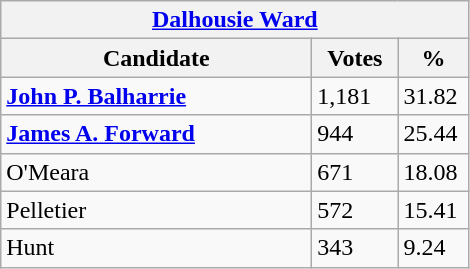<table class="wikitable">
<tr>
<th colspan="3"><a href='#'>Dalhousie Ward</a></th>
</tr>
<tr>
<th style="width: 200px">Candidate</th>
<th style="width: 50px">Votes</th>
<th style="width: 40px">%</th>
</tr>
<tr>
<td><strong><a href='#'>John P. Balharrie</a></strong></td>
<td>1,181</td>
<td>31.82</td>
</tr>
<tr>
<td><strong><a href='#'>James A. Forward</a></strong></td>
<td>944</td>
<td>25.44</td>
</tr>
<tr>
<td>O'Meara</td>
<td>671</td>
<td>18.08</td>
</tr>
<tr>
<td>Pelletier</td>
<td>572</td>
<td>15.41</td>
</tr>
<tr>
<td>Hunt</td>
<td>343</td>
<td>9.24</td>
</tr>
</table>
